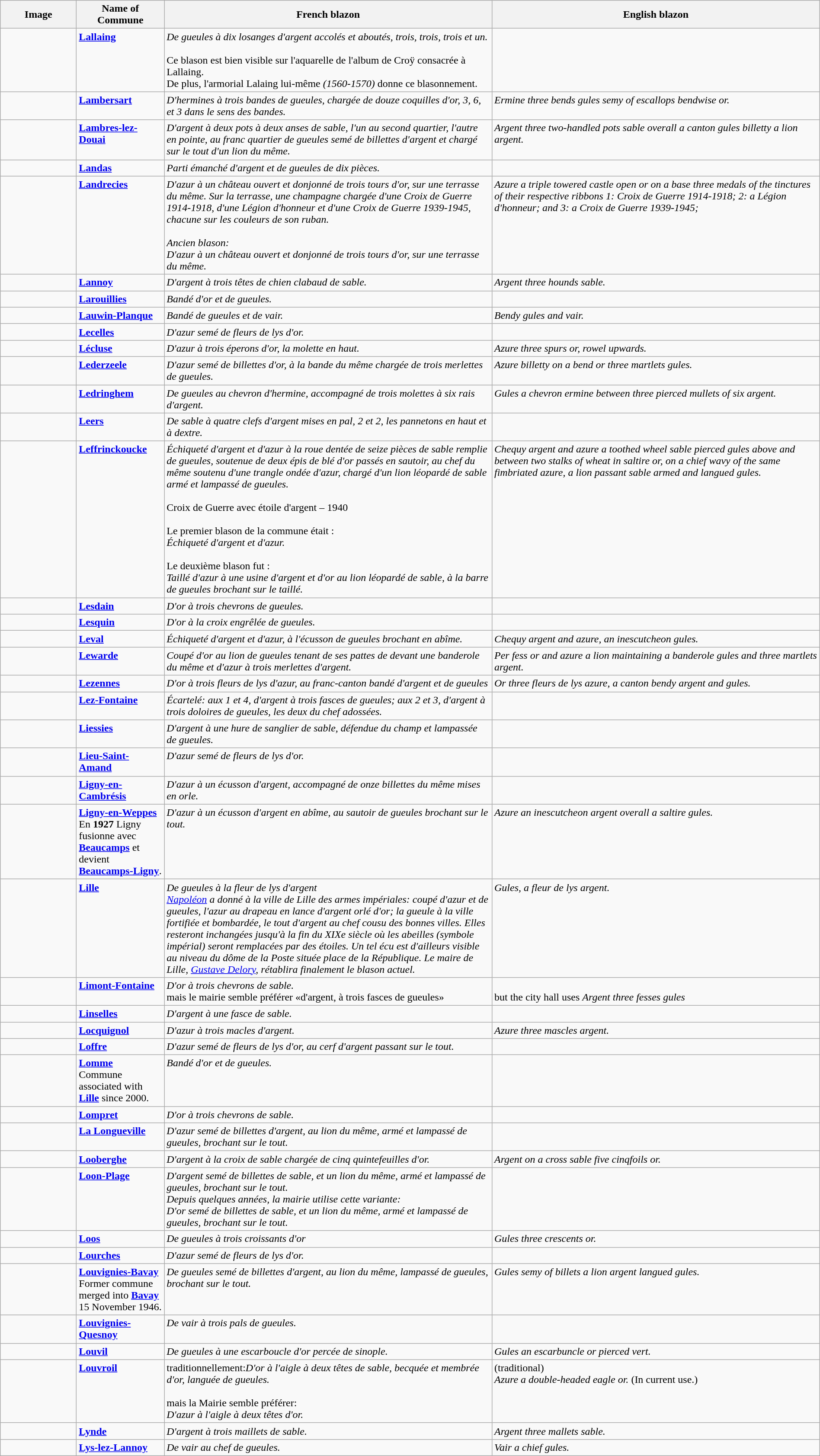<table class="wikitable" width="100%">
<tr>
<th width="110">Image</th>
<th>Name of Commune</th>
<th width="40%">French blazon</th>
<th width="40%">English blazon</th>
</tr>
<tr valign=top>
<td align=center></td>
<td><strong><a href='#'>Lallaing</a></strong></td>
<td><em>De gueules à dix losanges d'argent accolés et aboutés, trois, trois, trois et un.</em><br><br>Ce blason est bien visible sur l'aquarelle de l'album de Croÿ consacrée à Lallaing.<br>De plus, l'armorial Lalaing lui-même <em>(1560-1570)</em> donne ce blasonnement.</td>
<td></td>
</tr>
<tr valign=top>
<td align=center></td>
<td><strong><a href='#'>Lambersart</a></strong></td>
<td><em> D'hermines à trois bandes de gueules, chargée de douze coquilles d'or, 3, 6, et 3 dans le sens des bandes.</em><br></td>
<td><em>Ermine three bends gules semy of escallops bendwise or.</em></td>
</tr>
<tr valign=top>
<td align=center></td>
<td><strong><a href='#'>Lambres-lez-Douai</a></strong></td>
<td><em>D'argent à deux pots à deux anses de sable, l'un au second quartier, l'autre en pointe, au franc quartier de gueules semé de billettes d'argent et chargé sur le tout d'un lion du même.</em></td>
<td><em>Argent three two-handled pots sable overall a canton gules billetty a lion argent.</em></td>
</tr>
<tr valign=top>
<td align=center></td>
<td><strong><a href='#'>Landas</a></strong></td>
<td><em>Parti émanché d'argent et de gueules de dix pièces.</em></td>
<td></td>
</tr>
<tr valign=top>
<td align=center></td>
<td><strong><a href='#'>Landrecies</a></strong></td>
<td><em>D'azur à un château ouvert et donjonné de trois tours d'or, sur une terrasse du même. Sur la terrasse, une champagne chargée d'une Croix de Guerre 1914-1918, d'une Légion d'honneur et d'une Croix de Guerre 1939-1945, chacune sur les couleurs de son ruban.<br><br> Ancien blason:<br>D'azur à un château ouvert et donjonné de trois tours d'or, sur une terrasse du même.</em></td>
<td><em>Azure a triple towered castle open or on a base three medals of the tinctures of their respective ribbons 1: Croix de Guerre 1914-1918; 2: a Légion d'honneur; and 3: a Croix de Guerre 1939-1945;</em></td>
</tr>
<tr valign=top>
<td align=center></td>
<td><strong><a href='#'>Lannoy</a></strong></td>
<td><em>D'argent à trois têtes de chien clabaud de sable.</em></td>
<td><em>Argent three hounds sable.</em></td>
</tr>
<tr valign=top>
<td align=center></td>
<td><strong><a href='#'>Larouillies</a></strong></td>
<td><em>Bandé d'or et de gueules.</em></td>
<td></td>
</tr>
<tr valign=top>
<td align=center></td>
<td><strong><a href='#'>Lauwin-Planque</a></strong></td>
<td><em>Bandé de gueules et de vair.</em></td>
<td><em>Bendy gules and vair.</em></td>
</tr>
<tr valign=top>
<td align=center></td>
<td><strong><a href='#'>Lecelles</a></strong></td>
<td><em>D'azur semé de fleurs de lys d'or.</em></td>
<td></td>
</tr>
<tr valign=top>
<td align=center></td>
<td><strong><a href='#'>Lécluse</a></strong></td>
<td><em>D'azur à trois éperons d'or, la molette en haut.</em><br></td>
<td><em>Azure three spurs or, rowel upwards.</em></td>
</tr>
<tr valign=top>
<td align=center></td>
<td><strong><a href='#'>Lederzeele</a></strong></td>
<td><em>D'azur semé de billettes d'or, à la bande du même chargée de trois merlettes de gueules.</em></td>
<td><em>Azure billetty on a bend or three martlets gules.</em></td>
</tr>
<tr valign=top>
<td align=center></td>
<td><strong><a href='#'>Ledringhem</a></strong></td>
<td><em>De gueules au chevron d'hermine, accompagné de trois molettes à six rais d'argent.</em></td>
<td><em>Gules a chevron ermine between three pierced mullets of six argent.</em></td>
</tr>
<tr valign=top>
<td align=center></td>
<td><strong><a href='#'>Leers</a></strong></td>
<td><em>De sable à quatre clefs d'argent mises en pal, 2 et 2, les pannetons en haut et à dextre.</em></td>
<td></td>
</tr>
<tr valign=top>
<td align=center></td>
<td><strong><a href='#'>Leffrinckoucke</a></strong></td>
<td><em>Échiqueté d'argent et d'azur à la roue dentée de seize pièces de sable remplie de gueules, soutenue de deux épis de blé d'or passés en sautoir, au chef du même soutenu d'une trangle ondée d'azur, chargé d'un lion léopardé de sable armé et lampassé de gueules.</em><br><br>Croix de Guerre avec étoile d'argent – 1940<br> <br>Le premier blason de la commune était :<br><em>Échiqueté d'argent et d'azur.</em><br><br>Le deuxième blason fut :<br><em>Taillé d'azur à une usine d'argent et d'or au lion léopardé de sable, à la barre de gueules brochant sur le taillé.</em></td>
<td><em>Chequy argent and azure a toothed wheel sable pierced gules above and between two stalks of wheat in saltire or, on a chief wavy of the same fimbriated azure, a lion passant sable armed and langued gules.</em></td>
</tr>
<tr valign=top>
<td align=center></td>
<td><strong><a href='#'>Lesdain</a></strong></td>
<td><em>D'or à trois chevrons de gueules.</em></td>
<td></td>
</tr>
<tr valign=top>
<td align=center></td>
<td><strong><a href='#'>Lesquin</a></strong></td>
<td><em>D'or à la croix engrêlée de gueules.</em></td>
<td></td>
</tr>
<tr valign=top>
<td align=center></td>
<td><strong><a href='#'>Leval</a></strong></td>
<td><em>Échiqueté d'argent et d'azur, à l'écusson de gueules brochant en abîme.</em></td>
<td><em>Chequy argent and azure, an inescutcheon gules.</em></td>
</tr>
<tr valign=top>
<td align=center></td>
<td><strong><a href='#'>Lewarde</a></strong></td>
<td><em>Coupé d'or au lion de gueules tenant de ses pattes de devant une banderole du même et d'azur à trois merlettes d'argent.</em></td>
<td><em>Per fess or and azure a lion maintaining a banderole gules and three martlets argent.</em></td>
</tr>
<tr valign=top>
<td align=center></td>
<td><strong><a href='#'>Lezennes</a></strong></td>
<td><em>D'or à trois fleurs de lys d'azur, au franc-canton bandé d'argent et de gueules</em></td>
<td><em>Or three fleurs de lys azure, a canton bendy argent and gules.</em></td>
</tr>
<tr valign=top>
<td align=center></td>
<td><strong><a href='#'>Lez-Fontaine</a></strong></td>
<td><em>Écartelé: aux 1 et 4, d'argent à trois fasces de gueules; aux 2 et 3, d'argent à trois doloires de gueules, les deux du chef adossées.</em></td>
<td></td>
</tr>
<tr valign=top>
<td align=center></td>
<td><strong><a href='#'>Liessies</a></strong></td>
<td><em>D'argent à une hure de sanglier de sable, défendue du champ et lampassée de gueules.</em></td>
<td></td>
</tr>
<tr valign=top>
<td align=center></td>
<td><strong><a href='#'>Lieu-Saint-Amand</a></strong></td>
<td><em>D'azur semé de fleurs de lys d'or.</em></td>
<td></td>
</tr>
<tr valign=top>
<td align=center></td>
<td><strong><a href='#'>Ligny-en-Cambrésis</a></strong></td>
<td><em>D'azur à un écusson d'argent, accompagné de onze billettes du même mises en orle.</em></td>
<td></td>
</tr>
<tr valign=top>
<td align=center></td>
<td><strong><a href='#'>Ligny-en-Weppes</a></strong><br>En <strong>1927</strong> Ligny fusionne avec <strong><a href='#'>Beaucamps</a></strong> et devient <strong><a href='#'>Beaucamps-Ligny</a></strong>.</td>
<td><em>D'azur à un écusson d'argent en abîme, au sautoir de gueules brochant sur le tout.</em></td>
<td><em>Azure an inescutcheon argent overall a saltire gules.</em></td>
</tr>
<tr valign=top>
<td align=center></td>
<td><strong><a href='#'>Lille</a></strong></td>
<td><em>De gueules à la fleur de lys d'argent<br><a href='#'>Napoléon</a> a donné à la ville de Lille des armes impériales: coupé d'azur et de gueules, l'azur au drapeau en lance d'argent orlé d'or; la gueule à la ville fortifiée et bombardée, le tout d'argent au chef cousu des bonnes villes. Elles resteront inchangées jusqu'à la fin du XIXe siècle où les abeilles (symbole impérial) seront remplacées par des étoiles. Un tel écu est d'ailleurs visible au niveau du dôme de la Poste située place de la République. Le maire de Lille, <a href='#'>Gustave Delory</a>, rétablira finalement le blason actuel.</em></td>
<td><em>Gules, a fleur de lys argent.</em></td>
</tr>
<tr valign=top>
<td align=center></td>
<td><strong><a href='#'>Limont-Fontaine</a></strong></td>
<td><em>D'or à trois chevrons de sable.</em><br>mais le mairie semble préférer «d'argent, à trois fasces de gueules»</td>
<td><br>but the city hall uses <em>Argent three fesses gules</em></td>
</tr>
<tr valign=top>
<td align=center></td>
<td><strong><a href='#'>Linselles</a></strong></td>
<td><em>D'argent à une fasce de sable.</em></td>
<td></td>
</tr>
<tr valign=top>
<td align=center></td>
<td><strong><a href='#'>Locquignol</a></strong></td>
<td><em>D'azur à trois macles d'argent.</em></td>
<td><em>Azure three mascles argent.</em></td>
</tr>
<tr valign=top>
<td align=center></td>
<td><strong><a href='#'>Loffre</a></strong></td>
<td><em>D'azur semé de fleurs de lys d'or, au cerf d'argent passant sur le tout.</em></td>
<td></td>
</tr>
<tr valign=top>
<td align=center></td>
<td><strong><a href='#'>Lomme</a></strong><br>Commune associated with <strong><a href='#'>Lille</a></strong> since 2000.</td>
<td><em>Bandé d'or et de gueules.</em></td>
<td></td>
</tr>
<tr valign=top>
<td align=center></td>
<td><strong><a href='#'>Lompret</a></strong></td>
<td><em>D'or à trois chevrons de sable.</em></td>
<td></td>
</tr>
<tr valign=top>
<td align=center></td>
<td><strong><a href='#'>La Longueville</a></strong></td>
<td><em>D'azur semé de billettes d'argent, au lion du même, armé et lampassé de gueules, brochant sur le tout.</em></td>
<td></td>
</tr>
<tr valign=top>
<td align=center></td>
<td><strong><a href='#'>Looberghe</a></strong></td>
<td><em>D'argent à la croix de sable chargée de cinq quintefeuilles d'or.</em></td>
<td><em>Argent on a cross sable five cinqfoils or.</em></td>
</tr>
<tr valign=top>
<td align=center></td>
<td><strong><a href='#'>Loon-Plage</a></strong></td>
<td><em>D'argent semé de billettes de sable, et un lion du même, armé et lampassé de gueules, brochant sur le tout.<br>Depuis quelques années, la mairie utilise cette variante:<br>D'or semé de billettes de sable, et un lion du même, armé et lampassé de gueules, brochant sur le tout.</em></td>
<td></td>
</tr>
<tr valign=top>
<td align=center></td>
<td><strong><a href='#'>Loos</a></strong></td>
<td><em>De gueules à trois croissants d'or</em></td>
<td><em>Gules three crescents or.</em></td>
</tr>
<tr valign=top>
<td align=center></td>
<td><strong><a href='#'>Lourches</a></strong></td>
<td><em>D'azur semé de fleurs de lys d'or.</em></td>
<td></td>
</tr>
<tr valign=top>
<td align=center></td>
<td><strong><a href='#'>Louvignies-Bavay</a></strong><br>Former commune merged into <strong><a href='#'>Bavay</a></strong> 15 November 1946.</td>
<td><em>De gueules semé de billettes d'argent, au lion du même, lampassé de gueules, brochant sur le tout.</em></td>
<td><em>Gules semy of billets a lion argent langued gules.</em></td>
</tr>
<tr valign=top>
<td align=center></td>
<td><strong><a href='#'>Louvignies-Quesnoy</a></strong></td>
<td><em>De vair à trois pals de gueules.</em></td>
<td></td>
</tr>
<tr valign=top>
<td align=center></td>
<td><strong><a href='#'>Louvil</a></strong></td>
<td><em>De gueules à une escarboucle d'or percée de sinople.</em></td>
<td><em>Gules an escarbuncle or pierced vert.</em></td>
</tr>
<tr valign=top>
<td align=center></td>
<td><strong><a href='#'>Louvroil</a></strong></td>
<td>traditionnellement:<em>D'or à l'aigle à deux têtes de sable, becquée et membrée d'or, languée de gueules.</em><br><br>mais la Mairie semble préférer:<br><em>D'azur à l'aigle à deux têtes d'or.</em></td>
<td> (traditional)<br><em>Azure a double-headed eagle or.</em> (In current use.)</td>
</tr>
<tr valign=top>
<td align=center></td>
<td><strong><a href='#'>Lynde</a></strong></td>
<td><em>D'argent à trois maillets de sable.</em></td>
<td><em>Argent three mallets sable.</em></td>
</tr>
<tr valign=top>
<td align=center></td>
<td><strong><a href='#'>Lys-lez-Lannoy</a></strong></td>
<td><em>De vair au chef de gueules.</em></td>
<td><em>Vair a chief gules.</em></td>
</tr>
</table>
